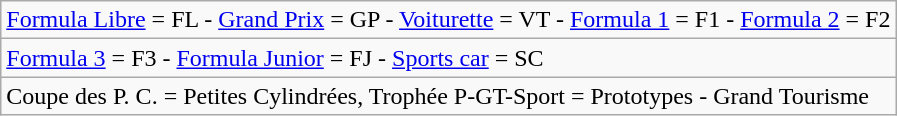<table class=wikitable>
<tr>
<td><a href='#'>Formula Libre</a> = FL - <a href='#'>Grand Prix</a> = GP - <a href='#'>Voiturette</a> = VT - <a href='#'>Formula 1</a> = F1 - <a href='#'>Formula 2</a> = F2</td>
</tr>
<tr>
<td><a href='#'>Formula 3</a> = F3 - <a href='#'>Formula Junior</a> = FJ - <a href='#'>Sports car</a> = SC</td>
</tr>
<tr>
<td>Coupe des P. C. = Petites Cylindrées, Trophée P-GT-Sport = Prototypes - Grand Tourisme</td>
</tr>
</table>
